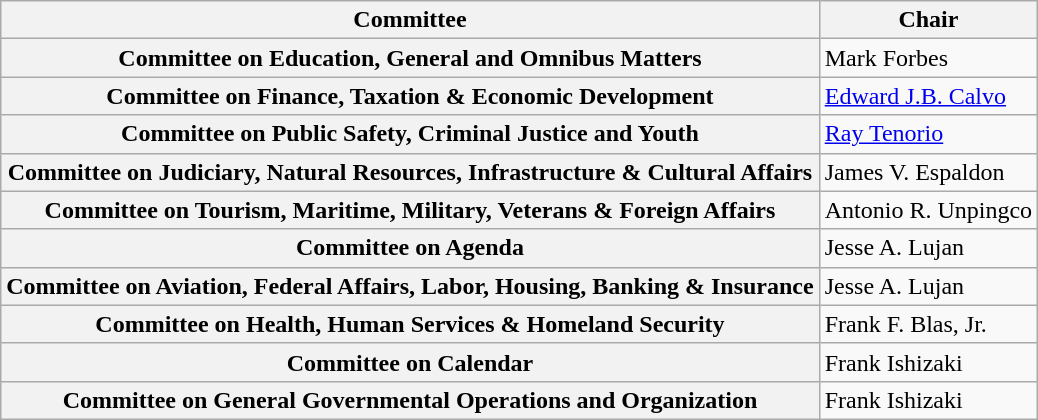<table class="wikitable sortable plainrowheaders">
<tr>
<th scope="col">Committee</th>
<th scope="col">Chair</th>
</tr>
<tr>
<th scope="row">Committee on Education, General and Omnibus Matters</th>
<td>Mark Forbes</td>
</tr>
<tr>
<th scope="row">Committee on Finance, Taxation & Economic Development</th>
<td><a href='#'>Edward J.B. Calvo</a></td>
</tr>
<tr>
<th scope="row">Committee on Public Safety, Criminal Justice and Youth</th>
<td><a href='#'>Ray Tenorio</a></td>
</tr>
<tr>
<th scope="row">Committee on Judiciary, Natural Resources, Infrastructure & Cultural Affairs</th>
<td>James V. Espaldon</td>
</tr>
<tr>
<th scope="row">Committee on Tourism, Maritime, Military, Veterans & Foreign Affairs</th>
<td>Antonio R. Unpingco</td>
</tr>
<tr>
<th scope="row">Committee on Agenda</th>
<td>Jesse A. Lujan</td>
</tr>
<tr>
<th scope="row">Committee on Aviation, Federal Affairs, Labor, Housing, Banking & Insurance</th>
<td>Jesse A. Lujan</td>
</tr>
<tr>
<th scope="row">Committee on Health, Human Services & Homeland Security</th>
<td>Frank F. Blas, Jr.</td>
</tr>
<tr>
<th scope="row">Committee on Calendar</th>
<td>Frank Ishizaki</td>
</tr>
<tr>
<th scope="row">Committee on General Governmental Operations and Organization</th>
<td>Frank Ishizaki</td>
</tr>
</table>
